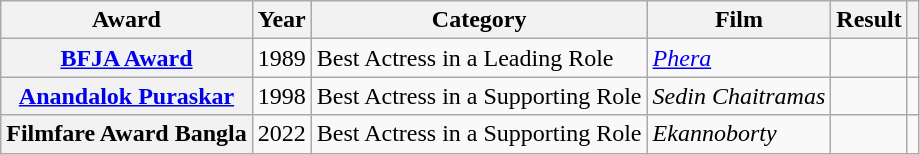<table class="wikitable">
<tr>
<th>Award</th>
<th>Year</th>
<th>Category</th>
<th>Film</th>
<th>Result</th>
<th></th>
</tr>
<tr>
<th><a href='#'>BFJA Award</a></th>
<td>1989</td>
<td>Best Actress in a Leading Role</td>
<td><em><a href='#'>Phera</a></em></td>
<td></td>
<td></td>
</tr>
<tr>
<th><a href='#'>Anandalok Puraskar</a></th>
<td>1998</td>
<td>Best Actress in a Supporting Role</td>
<td><em>Sedin Chaitramas</em></td>
<td></td>
<td></td>
</tr>
<tr>
<th>Filmfare Award Bangla</th>
<td>2022</td>
<td>Best Actress in a Supporting Role</td>
<td><em>Ekannoborty</em></td>
<td></td>
<td></td>
</tr>
</table>
